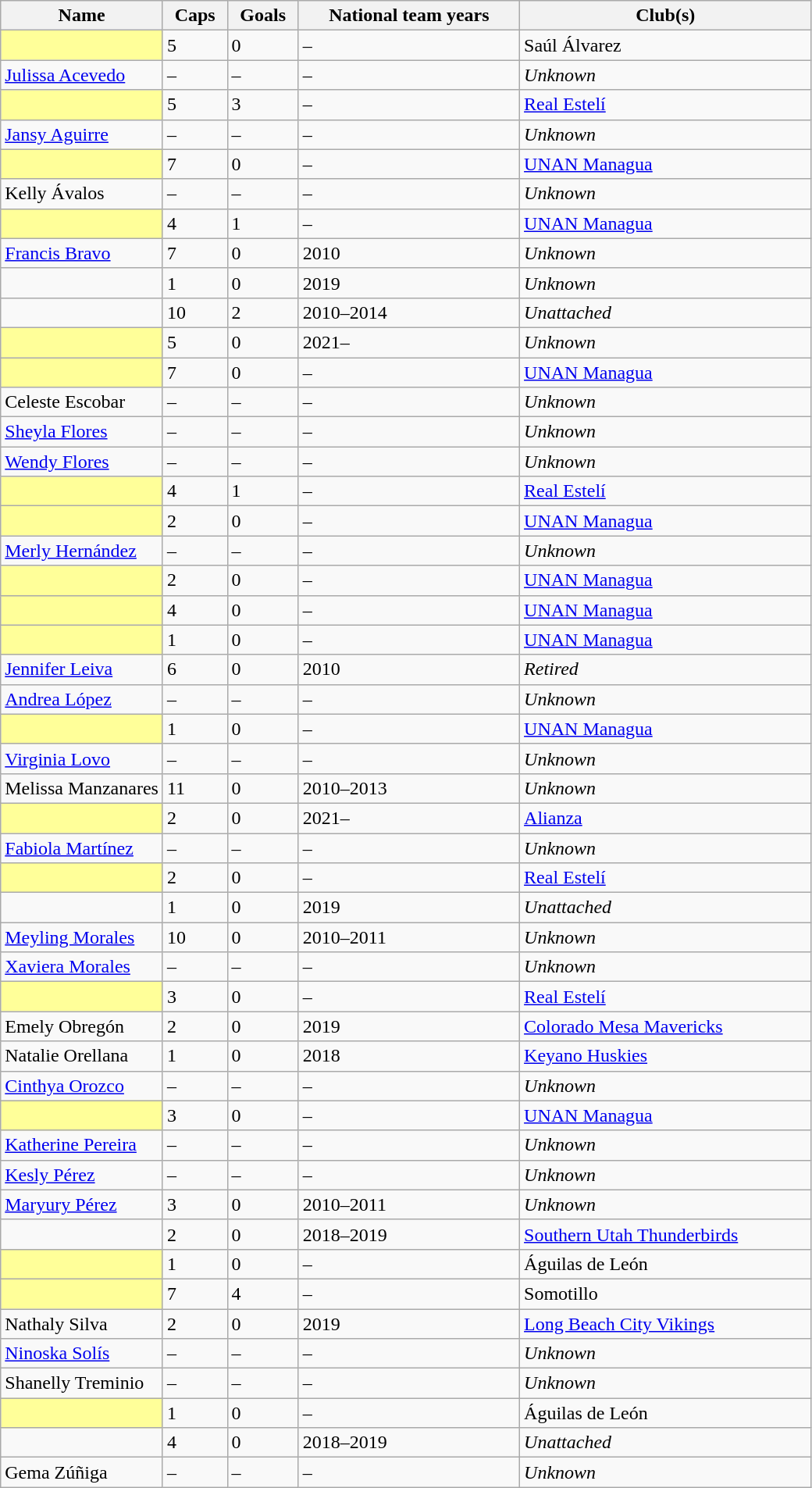<table class="wikitable sortable">
<tr>
<th width="20%">Name</th>
<th>Caps</th>
<th>Goals</th>
<th>National team years</th>
<th>Club(s)</th>
</tr>
<tr>
<td scope="row" style="background-color:#FFFF99" align="left"><strong></strong></td>
<td>5</td>
<td>0</td>
<td>–</td>
<td> Saúl Álvarez</td>
</tr>
<tr>
<td><a href='#'>Julissa Acevedo</a></td>
<td>–</td>
<td>–</td>
<td>–</td>
<td><em>Unknown</em></td>
</tr>
<tr>
<td scope="row" style="background-color:#FFFF99" align="left"><strong></strong></td>
<td>5</td>
<td>3</td>
<td>–</td>
<td> <a href='#'>Real Estelí</a></td>
</tr>
<tr>
<td><a href='#'>Jansy Aguirre</a></td>
<td>–</td>
<td>–</td>
<td>–</td>
<td><em>Unknown</em></td>
</tr>
<tr>
<td scope="row" style="background-color:#FFFF99" align="left"><strong></strong></td>
<td>7</td>
<td>0</td>
<td>–</td>
<td> <a href='#'>UNAN Managua</a></td>
</tr>
<tr>
<td>Kelly Ávalos</td>
<td>–</td>
<td>–</td>
<td>–</td>
<td><em>Unknown</em></td>
</tr>
<tr>
<td scope="row" style="background-color:#FFFF99" align="left"><strong></strong></td>
<td>4</td>
<td>1</td>
<td>–</td>
<td> <a href='#'>UNAN Managua</a></td>
</tr>
<tr>
<td><a href='#'>Francis Bravo</a></td>
<td>7</td>
<td>0</td>
<td>2010</td>
<td><em>Unknown</em></td>
</tr>
<tr>
<td></td>
<td>1</td>
<td>0</td>
<td>2019</td>
<td><em>Unknown</em></td>
</tr>
<tr>
<td></td>
<td>10</td>
<td>2</td>
<td>2010–2014</td>
<td><em>Unattached</em></td>
</tr>
<tr>
<td scope="row" style="background-color:#FFFF99" align="left"><strong></strong></td>
<td>5</td>
<td>0</td>
<td>2021–</td>
<td><em>Unknown</em></td>
</tr>
<tr>
<td scope="row" style="background-color:#FFFF99" align="left"><strong></strong></td>
<td>7</td>
<td>0</td>
<td>–</td>
<td> <a href='#'>UNAN Managua</a></td>
</tr>
<tr>
<td>Celeste Escobar</td>
<td>–</td>
<td>–</td>
<td>–</td>
<td><em>Unknown</em></td>
</tr>
<tr>
<td><a href='#'>Sheyla Flores</a></td>
<td>–</td>
<td>–</td>
<td>–</td>
<td><em>Unknown</em></td>
</tr>
<tr>
<td><a href='#'>Wendy Flores</a></td>
<td>–</td>
<td>–</td>
<td>–</td>
<td><em>Unknown</em></td>
</tr>
<tr>
<td scope="row" style="background-color:#FFFF99" align="left"><strong></strong></td>
<td>4</td>
<td>1</td>
<td>–</td>
<td> <a href='#'>Real Estelí</a></td>
</tr>
<tr>
<td scope="row" style="background-color:#FFFF99" align="left"><strong></strong></td>
<td>2</td>
<td>0</td>
<td>–</td>
<td> <a href='#'>UNAN Managua</a></td>
</tr>
<tr>
<td><a href='#'>Merly Hernández</a></td>
<td>–</td>
<td>–</td>
<td>–</td>
<td><em>Unknown</em></td>
</tr>
<tr>
<td scope="row" style="background-color:#FFFF99" align="left"><strong></strong></td>
<td>2</td>
<td>0</td>
<td>–</td>
<td> <a href='#'>UNAN Managua</a></td>
</tr>
<tr>
<td scope="row" style="background-color:#FFFF99" align="left"><strong></strong></td>
<td>4</td>
<td>0</td>
<td>–</td>
<td> <a href='#'>UNAN Managua</a></td>
</tr>
<tr>
<td scope="row" style="background-color:#FFFF99" align="left"><strong></strong></td>
<td>1</td>
<td>0</td>
<td>–</td>
<td> <a href='#'>UNAN Managua</a></td>
</tr>
<tr>
<td><a href='#'>Jennifer Leiva</a></td>
<td>6</td>
<td>0</td>
<td>2010</td>
<td><em>Retired</em></td>
</tr>
<tr>
<td><a href='#'>Andrea López</a></td>
<td>–</td>
<td>–</td>
<td>–</td>
<td><em>Unknown</em></td>
</tr>
<tr>
<td scope="row" style="background-color:#FFFF99" align="left"><strong></strong></td>
<td>1</td>
<td>0</td>
<td>–</td>
<td> <a href='#'>UNAN Managua</a></td>
</tr>
<tr>
<td><a href='#'>Virginia Lovo</a></td>
<td>–</td>
<td>–</td>
<td>–</td>
<td><em>Unknown</em></td>
</tr>
<tr>
<td>Melissa Manzanares</td>
<td>11</td>
<td>0</td>
<td>2010–2013</td>
<td><em>Unknown</em></td>
</tr>
<tr>
<td scope="row" style="background-color:#FFFF99" align="left"><strong></strong></td>
<td>2</td>
<td>0</td>
<td>2021–</td>
<td> <a href='#'>Alianza</a></td>
</tr>
<tr>
<td><a href='#'>Fabiola Martínez</a></td>
<td>–</td>
<td>–</td>
<td>–</td>
<td><em>Unknown</em></td>
</tr>
<tr>
<td scope="row" style="background-color:#FFFF99" align="left"><strong></strong></td>
<td>2</td>
<td>0</td>
<td>–</td>
<td> <a href='#'>Real Estelí</a></td>
</tr>
<tr>
<td></td>
<td>1</td>
<td>0</td>
<td>2019</td>
<td><em>Unattached</em></td>
</tr>
<tr>
<td><a href='#'>Meyling Morales</a></td>
<td>10</td>
<td>0</td>
<td>2010–2011</td>
<td><em>Unknown</em></td>
</tr>
<tr>
<td><a href='#'>Xaviera Morales</a></td>
<td>–</td>
<td>–</td>
<td>–</td>
<td><em>Unknown</em></td>
</tr>
<tr>
<td scope="row" style="background-color:#FFFF99" align="left"><strong></strong></td>
<td>3</td>
<td>0</td>
<td>–</td>
<td> <a href='#'>Real Estelí</a></td>
</tr>
<tr>
<td>Emely Obregón</td>
<td>2</td>
<td>0</td>
<td>2019</td>
<td> <a href='#'>Colorado Mesa Mavericks</a></td>
</tr>
<tr>
<td>Natalie Orellana</td>
<td>1</td>
<td>0</td>
<td>2018</td>
<td> <a href='#'>Keyano Huskies</a></td>
</tr>
<tr>
<td><a href='#'>Cinthya Orozco</a></td>
<td>–</td>
<td>–</td>
<td>–</td>
<td><em>Unknown</em></td>
</tr>
<tr>
<td scope="row" style="background-color:#FFFF99" align="left"><strong></strong></td>
<td>3</td>
<td>0</td>
<td>–</td>
<td> <a href='#'>UNAN Managua</a></td>
</tr>
<tr>
<td><a href='#'>Katherine Pereira</a></td>
<td>–</td>
<td>–</td>
<td>–</td>
<td><em>Unknown</em></td>
</tr>
<tr>
<td><a href='#'>Kesly Pérez</a></td>
<td>–</td>
<td>–</td>
<td>–</td>
<td><em>Unknown</em></td>
</tr>
<tr>
<td><a href='#'>Maryury Pérez</a></td>
<td>3</td>
<td>0</td>
<td>2010–2011</td>
<td><em>Unknown</em></td>
</tr>
<tr>
<td></td>
<td>2</td>
<td>0</td>
<td>2018–2019</td>
<td> <a href='#'>Southern Utah Thunderbirds</a></td>
</tr>
<tr>
<td scope="row" style="background-color:#FFFF99" align="left"><strong></strong></td>
<td>1</td>
<td>0</td>
<td>–</td>
<td> Águilas de León</td>
</tr>
<tr>
<td scope="row" style="background-color:#FFFF99" align="left"><strong></strong></td>
<td>7</td>
<td>4</td>
<td>–</td>
<td> Somotillo</td>
</tr>
<tr>
<td>Nathaly Silva</td>
<td>2</td>
<td>0</td>
<td>2019</td>
<td> <a href='#'>Long Beach City Vikings</a></td>
</tr>
<tr>
<td><a href='#'>Ninoska Solís</a></td>
<td>–</td>
<td>–</td>
<td>–</td>
<td><em>Unknown</em></td>
</tr>
<tr>
<td>Shanelly Treminio</td>
<td>–</td>
<td>–</td>
<td>–</td>
<td><em>Unknown</em></td>
</tr>
<tr>
<td scope="row" style="background-color:#FFFF99" align="left"><strong></strong></td>
<td>1</td>
<td>0</td>
<td>–</td>
<td> Águilas de León</td>
</tr>
<tr>
<td></td>
<td>4</td>
<td>0</td>
<td>2018–2019</td>
<td><em>Unattached</em></td>
</tr>
<tr>
<td>Gema Zúñiga</td>
<td>–</td>
<td>–</td>
<td>–</td>
<td><em>Unknown</em></td>
</tr>
</table>
